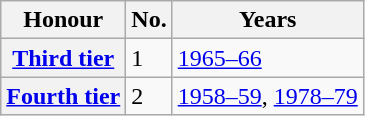<table class="wikitable plainrowheaders">
<tr>
<th scope=col>Honour</th>
<th scope=col>No.</th>
<th scope=col>Years</th>
</tr>
<tr>
<th scope=row><a href='#'>Third tier</a></th>
<td>1</td>
<td><a href='#'>1965–66</a></td>
</tr>
<tr>
<th scope=row><a href='#'>Fourth tier</a></th>
<td>2</td>
<td><a href='#'>1958–59</a>, <a href='#'>1978–79</a></td>
</tr>
</table>
